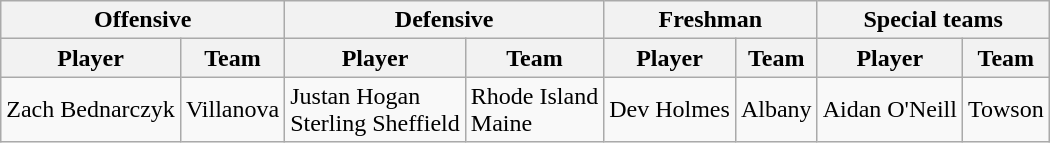<table class="wikitable" border="1">
<tr>
<th colspan="2">Offensive</th>
<th colspan="2">Defensive</th>
<th colspan="2">Freshman</th>
<th colspan="2">Special teams</th>
</tr>
<tr>
<th>Player</th>
<th>Team</th>
<th>Player</th>
<th>Team</th>
<th>Player</th>
<th>Team</th>
<th>Player</th>
<th>Team</th>
</tr>
<tr>
<td>Zach Bednarczyk</td>
<td>Villanova</td>
<td>Justan Hogan<br>Sterling Sheffield</td>
<td>Rhode Island<br>Maine</td>
<td>Dev Holmes</td>
<td>Albany</td>
<td>Aidan O'Neill</td>
<td>Towson</td>
</tr>
</table>
